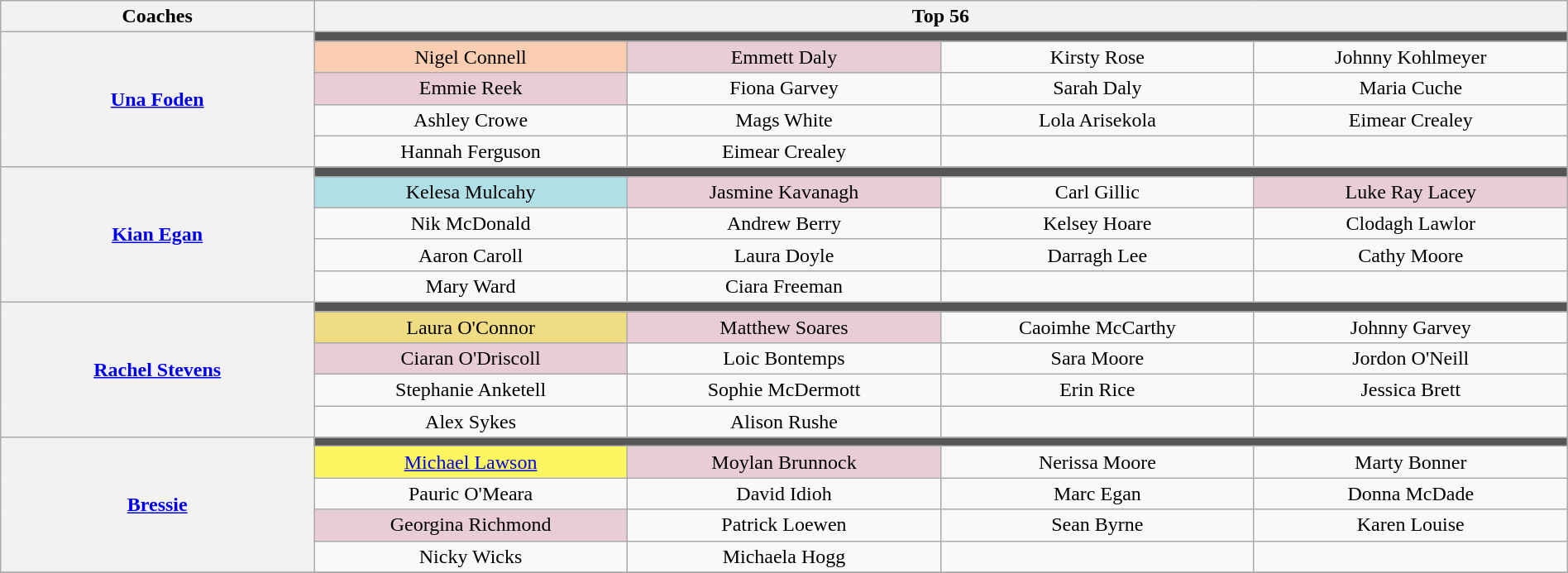<table class="wikitable" style="text-align:center; width:100%;">
<tr>
<th width="15%">Coaches</th>
<th width="85%" colspan="4">Top 56</th>
</tr>
<tr>
<th rowspan="5"><a href='#'>Una Foden</a></th>
<td colspan="4" style="background:#555555;"></td>
</tr>
<tr>
<td width="15%" style="background:#FBCEB1;">Nigel Connell</td>
<td width="15%" style="background:#E8CCD7;">Emmett Daly</td>
<td width="15%" style="background:#;">Kirsty Rose</td>
<td width="15%" style="background:#;">Johnny Kohlmeyer</td>
</tr>
<tr>
<td style="background:#E8CCD7;">Emmie Reek</td>
<td style="background:#;">Fiona Garvey</td>
<td style="background:#;">Sarah Daly</td>
<td style="background:#;">Maria Cuche</td>
</tr>
<tr>
<td style="background:#;">Ashley Crowe</td>
<td style="background:#;">Mags White</td>
<td style="background:#;">Lola Arisekola</td>
<td style="background:#;">Eimear Crealey</td>
</tr>
<tr>
<td style="background:#;">Hannah Ferguson</td>
<td style="background:#;">Eimear Crealey</td>
<td style="background:#;"></td>
<td style="background:#;"></td>
</tr>
<tr>
<th rowspan="5"><a href='#'>Kian Egan</a></th>
<td colspan="4" style="background:#555555;"></td>
</tr>
<tr>
<td width="15%" style="background:#B0E0E6;">Kelesa Mulcahy</td>
<td width="15%" style="background:#E8CCD7;">Jasmine Kavanagh</td>
<td width="15%" style="background:#;">Carl Gillic</td>
<td width="15%" style="background:#E8CCD7;">Luke Ray Lacey</td>
</tr>
<tr>
<td style="background:#;">Nik McDonald</td>
<td style="background:#;">Andrew Berry</td>
<td style="background:#;">Kelsey Hoare</td>
<td style="background:#;">Clodagh Lawlor</td>
</tr>
<tr>
<td style="background:#;">Aaron Caroll</td>
<td style="background:#;">Laura Doyle</td>
<td style="background:#;">Darragh Lee</td>
<td style="background:#;">Cathy Moore</td>
</tr>
<tr>
<td style="background:#;">Mary Ward</td>
<td style="background:#;">Ciara Freeman</td>
<td style="background:#;"></td>
<td style="background:#;"></td>
</tr>
<tr>
<th rowspan="5"><a href='#'>Rachel Stevens</a></th>
<td colspan="4" style="background:#555555;"></td>
</tr>
<tr>
<td width="15%" style="background:#F0DC82;">Laura O'Connor</td>
<td width="15%" style="background:#E8CCD7;">Matthew Soares</td>
<td width="15%" style="background:#;">Caoimhe McCarthy</td>
<td width="15%" style="background:#;">Johnny Garvey</td>
</tr>
<tr>
<td style="background:#E8CCD7;">Ciaran O'Driscoll</td>
<td style="background:#;">Loic Bontemps</td>
<td style="background:#;">Sara Moore</td>
<td style="background:#;">Jordon O'Neill</td>
</tr>
<tr>
<td style="background:#;">Stephanie Anketell</td>
<td style="background:#;">Sophie McDermott</td>
<td style="background:#;">Erin Rice</td>
<td style="background:#;">Jessica Brett</td>
</tr>
<tr>
<td style="background:#;">Alex Sykes</td>
<td style="background:#;">Alison Rushe</td>
<td style="background:#;"></td>
<td style="background:#;"></td>
</tr>
<tr>
<th rowspan="5"><a href='#'>Bressie</a></th>
<td colspan="4" style="background:#555555;"></td>
</tr>
<tr>
<td width="15%" style="background:#FCF75E;"><a href='#'>Michael Lawson</a></td>
<td width="15%" style="background:#E8CCD7;">Moylan Brunnock</td>
<td width="15%" style="background:#;">Nerissa Moore</td>
<td width="15%" style="background:#;">Marty Bonner</td>
</tr>
<tr>
<td width="15%" style="background:#;">Pauric O'Meara</td>
<td style="background:#;">David Idioh</td>
<td style="background:#;">Marc Egan</td>
<td style="background:#;">Donna McDade</td>
</tr>
<tr>
<td style="background:#E8CCD7;">Georgina Richmond</td>
<td style="background:#;">Patrick Loewen</td>
<td style="background:#;">Sean Byrne</td>
<td style="background:#;">Karen Louise</td>
</tr>
<tr>
<td style="background:#;">Nicky Wicks</td>
<td style="background:#;">Michaela Hogg</td>
<td style="background:#;"></td>
<td style="background:#;"></td>
</tr>
<tr>
</tr>
</table>
